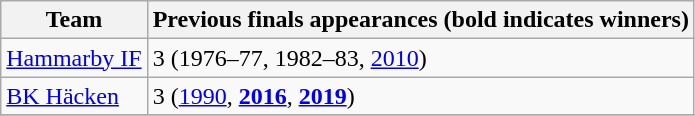<table class="wikitable">
<tr>
<th>Team</th>
<th>Previous finals appearances (bold indicates winners)</th>
</tr>
<tr>
<td><a href='#'>Hammarby IF</a></td>
<td>3 (1976–77, 1982–83, <a href='#'>2010</a>)</td>
</tr>
<tr>
<td><a href='#'>BK Häcken</a></td>
<td>3 (<a href='#'>1990</a>, <strong><a href='#'>2016</a></strong>, <strong><a href='#'>2019</a></strong>)</td>
</tr>
<tr>
</tr>
</table>
